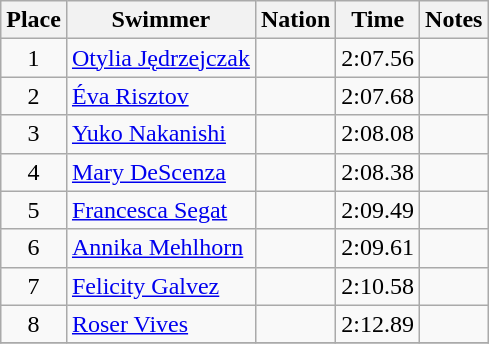<table class="wikitable sortable" style="text-align:center">
<tr>
<th>Place</th>
<th>Swimmer</th>
<th>Nation</th>
<th>Time</th>
<th>Notes</th>
</tr>
<tr>
<td>1</td>
<td align=left><a href='#'>Otylia Jędrzejczak</a></td>
<td align=left></td>
<td>2:07.56</td>
<td></td>
</tr>
<tr>
<td>2</td>
<td align=left><a href='#'>Éva Risztov</a></td>
<td align=left></td>
<td>2:07.68</td>
<td></td>
</tr>
<tr>
<td>3</td>
<td align=left><a href='#'>Yuko Nakanishi</a></td>
<td align=left></td>
<td>2:08.08</td>
<td></td>
</tr>
<tr>
<td>4</td>
<td align=left><a href='#'>Mary DeScenza</a></td>
<td align=left></td>
<td>2:08.38</td>
<td></td>
</tr>
<tr>
<td>5</td>
<td align=left><a href='#'>Francesca Segat</a></td>
<td align=left></td>
<td>2:09.49</td>
<td></td>
</tr>
<tr>
<td>6</td>
<td align=left><a href='#'>Annika Mehlhorn</a></td>
<td align=left></td>
<td>2:09.61</td>
<td></td>
</tr>
<tr>
<td>7</td>
<td align=left><a href='#'>Felicity Galvez</a></td>
<td align=left></td>
<td>2:10.58</td>
<td></td>
</tr>
<tr>
<td>8</td>
<td align=left><a href='#'>Roser Vives</a></td>
<td align=left></td>
<td>2:12.89</td>
<td></td>
</tr>
<tr>
</tr>
</table>
